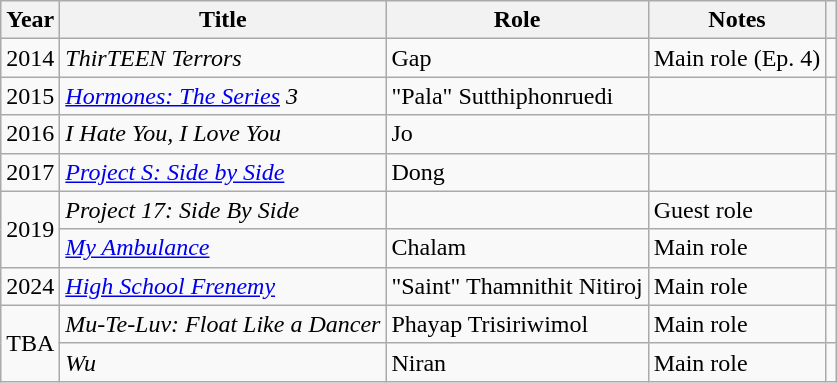<table class="wikitable sortable plainrowheaders">
<tr>
<th scope="col">Year</th>
<th scope="col">Title</th>
<th scope="col">Role</th>
<th scope="col" class="unsortable">Notes</th>
<th scope="col" class="unsortable"></th>
</tr>
<tr>
<td>2014</td>
<td><em>ThirTEEN Terrors</em></td>
<td>Gap</td>
<td>Main role (Ep. 4)</td>
<td></td>
</tr>
<tr>
<td>2015</td>
<td><em><a href='#'>Hormones: The Series</a> 3</em></td>
<td>"Pala" Sutthiphonruedi</td>
<td></td>
<td></td>
</tr>
<tr>
<td>2016</td>
<td><em>I Hate You, I Love You</em></td>
<td>Jo</td>
<td></td>
<td></td>
</tr>
<tr>
<td>2017</td>
<td><em><a href='#'>Project S: Side by Side</a></em></td>
<td>Dong</td>
<td></td>
<td></td>
</tr>
<tr>
<td rowspan="2">2019</td>
<td><em>Project 17: Side By Side</em></td>
<td></td>
<td>Guest role</td>
<td></td>
</tr>
<tr>
<td><em><a href='#'>My Ambulance</a></em></td>
<td>Chalam</td>
<td>Main role</td>
<td></td>
</tr>
<tr>
<td>2024</td>
<td><em><a href='#'>High School Frenemy</a></em></td>
<td>"Saint" Thamnithit Nitiroj</td>
<td>Main role</td>
<td></td>
</tr>
<tr>
<td rowspan="2">TBA</td>
<td><em>Mu-Te-Luv: Float Like a Dancer</em></td>
<td>Phayap Trisiriwimol</td>
<td>Main role</td>
<td></td>
</tr>
<tr>
<td><em>Wu</em></td>
<td>Niran</td>
<td>Main role</td>
<td></td>
</tr>
</table>
